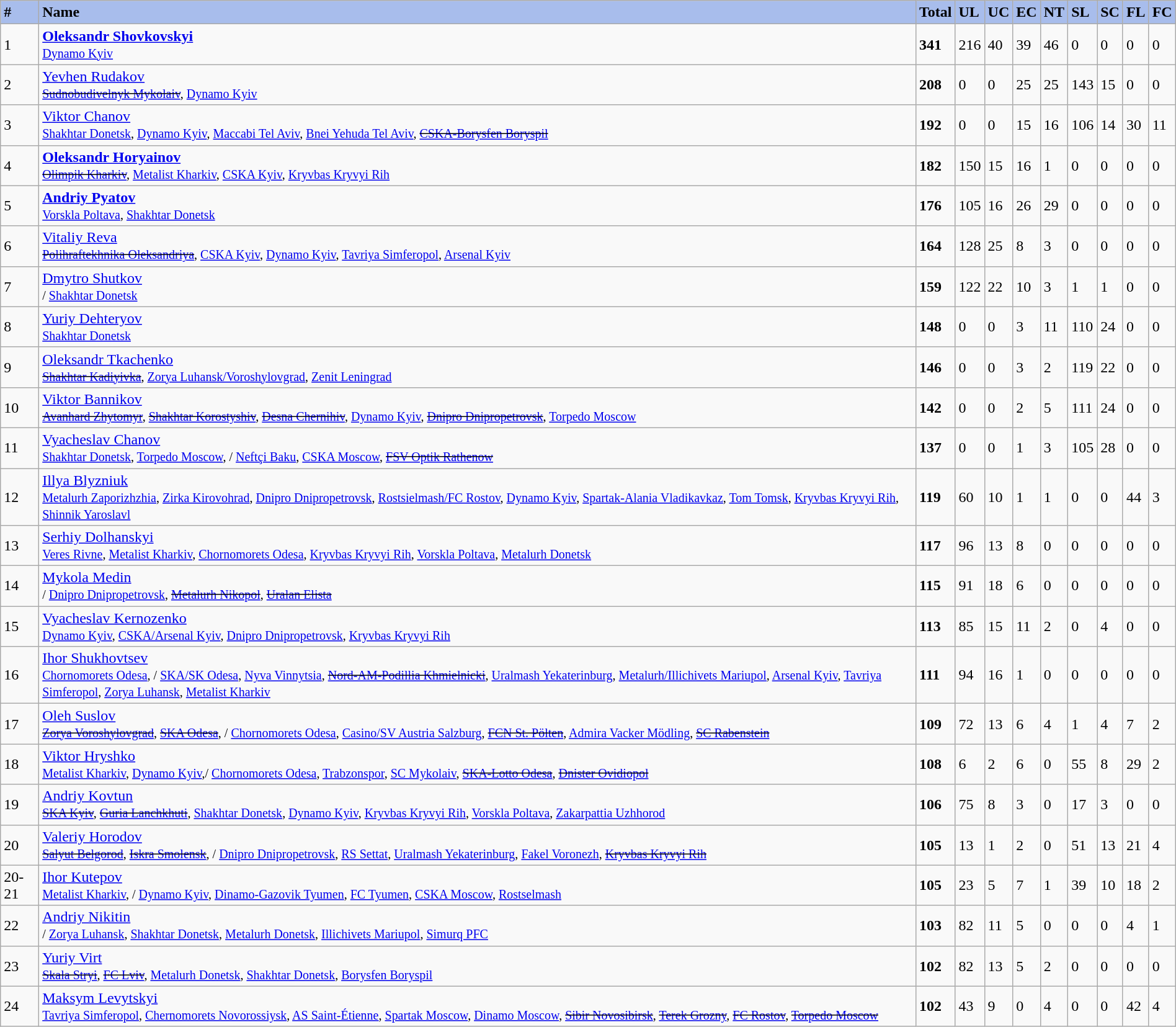<table class="wikitable" style="width:100%;">
<tr style="background:#A8BDEC;">
<td><strong>#</strong></td>
<td><strong>Name</strong></td>
<td><strong>Total</strong></td>
<td><strong>UL</strong></td>
<td><strong>UC</strong></td>
<td><strong>EC</strong></td>
<td><strong>NT</strong></td>
<td><strong>SL</strong></td>
<td><strong>SC</strong></td>
<td><strong>FL</strong></td>
<td><strong>FC</strong></td>
</tr>
<tr>
<td>1</td>
<td><strong><a href='#'>Oleksandr Shovkovskyi</a></strong><br><small> <a href='#'>Dynamo Kyiv</a></small></td>
<td><strong>341</strong></td>
<td>216</td>
<td>40</td>
<td>39</td>
<td>46</td>
<td>0</td>
<td>0</td>
<td>0</td>
<td>0</td>
</tr>
<tr>
<td>2</td>
<td><a href='#'>Yevhen Rudakov</a><br><small><s> <a href='#'>Sudnobudivelnyk Mykolaiv</a></s>,  <a href='#'>Dynamo Kyiv</a></small></td>
<td><strong>208</strong></td>
<td>0</td>
<td>0</td>
<td>25</td>
<td>25</td>
<td>143</td>
<td>15</td>
<td>0</td>
<td>0</td>
</tr>
<tr>
<td>3</td>
<td><a href='#'>Viktor Chanov</a><br><small> <a href='#'>Shakhtar Donetsk</a>,  <a href='#'>Dynamo Kyiv</a>,  <a href='#'>Maccabi Tel Aviv</a>,  <a href='#'>Bnei Yehuda Tel Aviv</a>, <s> <a href='#'>CSKA-Borysfen Boryspil</a></s></small></td>
<td><strong>192</strong></td>
<td>0</td>
<td>0</td>
<td>15</td>
<td>16</td>
<td>106</td>
<td>14</td>
<td>30</td>
<td>11</td>
</tr>
<tr>
<td>4</td>
<td><strong><a href='#'>Oleksandr Horyainov</a></strong><br><small><s> <a href='#'>Olimpik Kharkiv</a></s>,  <a href='#'>Metalist Kharkiv</a>,  <a href='#'>CSKA Kyiv</a>,  <a href='#'>Kryvbas Kryvyi Rih</a></small></td>
<td><strong>182</strong></td>
<td>150</td>
<td>15</td>
<td>16</td>
<td>1</td>
<td>0</td>
<td>0</td>
<td>0</td>
<td>0</td>
</tr>
<tr>
<td>5</td>
<td><strong><a href='#'>Andriy Pyatov</a></strong><br><small> <a href='#'>Vorskla Poltava</a>,  <a href='#'>Shakhtar Donetsk</a></small></td>
<td><strong>176</strong></td>
<td>105</td>
<td>16</td>
<td>26</td>
<td>29</td>
<td>0</td>
<td>0</td>
<td>0</td>
<td>0</td>
</tr>
<tr>
<td>6</td>
<td><a href='#'>Vitaliy Reva</a><br><small><s> <a href='#'>Polihraftekhnika Oleksandriya</a></s>,  <a href='#'>CSKA Kyiv</a>,  <a href='#'>Dynamo Kyiv</a>,  <a href='#'>Tavriya Simferopol</a>,  <a href='#'>Arsenal Kyiv</a></small></td>
<td><strong>164</strong></td>
<td>128</td>
<td>25</td>
<td>8</td>
<td>3</td>
<td>0</td>
<td>0</td>
<td>0</td>
<td>0</td>
</tr>
<tr>
<td>7</td>
<td><a href='#'>Dmytro Shutkov</a><br><small>/ <a href='#'>Shakhtar Donetsk</a></small></td>
<td><strong>159</strong></td>
<td>122</td>
<td>22</td>
<td>10</td>
<td>3</td>
<td>1</td>
<td>1</td>
<td>0</td>
<td>0</td>
</tr>
<tr>
<td>8</td>
<td><a href='#'>Yuriy Dehteryov</a><br><small> <a href='#'>Shakhtar Donetsk</a></small></td>
<td><strong>148</strong></td>
<td>0</td>
<td>0</td>
<td>3</td>
<td>11</td>
<td>110</td>
<td>24</td>
<td>0</td>
<td>0</td>
</tr>
<tr>
<td>9</td>
<td><a href='#'>Oleksandr Tkachenko</a><br><small><s> <a href='#'>Shakhtar Kadiyivka</a></s>,  <a href='#'>Zorya Luhansk/Voroshylovgrad</a>,  <a href='#'>Zenit Leningrad</a></small></td>
<td><strong>146</strong></td>
<td>0</td>
<td>0</td>
<td>3</td>
<td>2</td>
<td>119</td>
<td>22</td>
<td>0</td>
<td>0</td>
</tr>
<tr>
<td>10</td>
<td><a href='#'>Viktor Bannikov</a><br><small><s> <a href='#'>Avanhard Zhytomyr</a></s>, <s> <a href='#'>Shakhtar Korostyshiv</a></s>, <s> <a href='#'>Desna Chernihiv</a></s>,  <a href='#'>Dynamo Kyiv</a>, <s> <a href='#'>Dnipro Dnipropetrovsk</a></s>,  <a href='#'>Torpedo Moscow</a></small></td>
<td><strong>142</strong></td>
<td>0</td>
<td>0</td>
<td>2</td>
<td>5</td>
<td>111</td>
<td>24</td>
<td>0</td>
<td>0</td>
</tr>
<tr>
<td>11</td>
<td><a href='#'>Vyacheslav Chanov</a><br><small> <a href='#'>Shakhtar Donetsk</a>,  <a href='#'>Torpedo Moscow</a>, / <a href='#'>Neftçi Baku</a>,  <a href='#'>CSKA Moscow</a>, <s> <a href='#'>FSV Optik Rathenow</a></s></small></td>
<td><strong>137</strong></td>
<td>0</td>
<td>0</td>
<td>1</td>
<td>3</td>
<td>105</td>
<td>28</td>
<td>0</td>
<td>0</td>
</tr>
<tr>
<td>12</td>
<td><a href='#'>Illya Blyzniuk</a><br><small> <a href='#'>Metalurh Zaporizhzhia</a>,  <a href='#'>Zirka Kirovohrad</a>,  <a href='#'>Dnipro Dnipropetrovsk</a>,  <a href='#'>Rostsielmash/FC Rostov</a>,  <a href='#'>Dynamo Kyiv</a>,  <a href='#'>Spartak-Alania Vladikavkaz</a>,  <a href='#'>Tom Tomsk</a>,  <a href='#'>Kryvbas Kryvyi Rih</a>,  <a href='#'>Shinnik Yaroslavl</a></small></td>
<td><strong>119</strong></td>
<td>60</td>
<td>10</td>
<td>1</td>
<td>1</td>
<td>0</td>
<td>0</td>
<td>44</td>
<td>3</td>
</tr>
<tr>
<td>13</td>
<td><a href='#'>Serhiy Dolhanskyi</a><br><small> <a href='#'>Veres Rivne</a>,  <a href='#'>Metalist Kharkiv</a>,  <a href='#'>Chornomorets Odesa</a>,  <a href='#'>Kryvbas Kryvyi Rih</a>,  <a href='#'>Vorskla Poltava</a>,  <a href='#'>Metalurh Donetsk</a></small></td>
<td><strong>117</strong></td>
<td>96</td>
<td>13</td>
<td>8</td>
<td>0</td>
<td>0</td>
<td>0</td>
<td>0</td>
<td>0</td>
</tr>
<tr>
<td>14</td>
<td><a href='#'>Mykola Medin</a><br><small>/ <a href='#'>Dnipro Dnipropetrovsk</a>, <s> <a href='#'>Metalurh Nikopol</a></s>, <s> <a href='#'>Uralan Elista</a></s></small></td>
<td><strong>115</strong></td>
<td>91</td>
<td>18</td>
<td>6</td>
<td>0</td>
<td>0</td>
<td>0</td>
<td>0</td>
<td>0</td>
</tr>
<tr>
<td>15</td>
<td><a href='#'>Vyacheslav Kernozenko</a><br><small> <a href='#'>Dynamo Kyiv</a>,  <a href='#'>CSKA/Arsenal Kyiv</a>,  <a href='#'>Dnipro Dnipropetrovsk</a>,  <a href='#'>Kryvbas Kryvyi Rih</a></small></td>
<td><strong>113</strong></td>
<td>85</td>
<td>15</td>
<td>11</td>
<td>2</td>
<td>0</td>
<td>4</td>
<td>0</td>
<td>0</td>
</tr>
<tr>
<td>16</td>
<td><a href='#'>Ihor Shukhovtsev</a><br><small> <a href='#'>Chornomorets Odesa</a>, / <a href='#'>SKA/SK Odesa</a>,  <a href='#'>Nyva Vinnytsia</a>, <s> <a href='#'>Nord-AM-Podillia Khmielnicki</a></s>,  <a href='#'>Uralmash Yekaterinburg</a>,  <a href='#'>Metalurh/Illichivets Mariupol</a>,  <a href='#'>Arsenal Kyiv</a>,  <a href='#'>Tavriya Simferopol</a>,  <a href='#'>Zorya Luhansk</a>,  <a href='#'>Metalist Kharkiv</a></small></td>
<td><strong>111</strong></td>
<td>94</td>
<td>16</td>
<td>1</td>
<td>0</td>
<td>0</td>
<td>0</td>
<td>0</td>
<td>0</td>
</tr>
<tr>
<td>17</td>
<td><a href='#'>Oleh Suslov</a><br><small><s> <a href='#'>Zorya Voroshylovgrad</a></s>, <s><a href='#'>SKA Odesa</a></s>, / <a href='#'>Chornomorets Odesa</a>,  <a href='#'>Casino/SV Austria Salzburg</a>, <s> <a href='#'>FCN St. Pölten</a></s>,  <a href='#'>Admira Vacker Mödling</a>, <s> <a href='#'>SC Rabenstein</a></s></small></td>
<td><strong>109</strong></td>
<td>72</td>
<td>13</td>
<td>6</td>
<td>4</td>
<td>1</td>
<td>4</td>
<td>7</td>
<td>2</td>
</tr>
<tr>
<td>18</td>
<td><a href='#'>Viktor Hryshko</a><br><small><a href='#'>Metalist Kharkiv</a>,  <a href='#'>Dynamo Kyiv</a>,/ <a href='#'>Chornomorets Odesa</a>,  <a href='#'>Trabzonspor</a>,  <a href='#'>SC Mykolaiv</a>, <s> <a href='#'>SKA-Lotto Odesa</a></s>, <s> <a href='#'>Dnister Ovidiopol</a></s></small></td>
<td><strong>108</strong></td>
<td>6</td>
<td>2</td>
<td>6</td>
<td>0</td>
<td>55</td>
<td>8</td>
<td>29</td>
<td>2</td>
</tr>
<tr>
<td>19</td>
<td><a href='#'>Andriy Kovtun</a><br><small><s> <a href='#'>SKA Kyiv</a></s>, <s> <a href='#'>Guria Lanchkhuti</a></s>,  <a href='#'>Shakhtar Donetsk</a>,  <a href='#'>Dynamo Kyiv</a>,  <a href='#'>Kryvbas Kryvyi Rih</a>,  <a href='#'>Vorskla Poltava</a>,  <a href='#'>Zakarpattia Uzhhorod</a></small></td>
<td><strong>106</strong></td>
<td>75</td>
<td>8</td>
<td>3</td>
<td>0</td>
<td>17</td>
<td>3</td>
<td>0</td>
<td>0</td>
</tr>
<tr>
<td>20</td>
<td><a href='#'>Valeriy Horodov</a><br><small><s> <a href='#'>Salyut Belgorod</a></s>, <s> <a href='#'>Iskra Smolensk</a></s>, / <a href='#'>Dnipro Dnipropetrovsk</a>,  <a href='#'>RS Settat</a>,  <a href='#'>Uralmash Yekaterinburg</a>,  <a href='#'>Fakel Voronezh</a>, <s> <a href='#'>Kryvbas Kryvyi Rih</a></s></small></td>
<td><strong>105</strong></td>
<td>13</td>
<td>1</td>
<td>2</td>
<td>0</td>
<td>51</td>
<td>13</td>
<td>21</td>
<td>4</td>
</tr>
<tr>
<td>20-21</td>
<td><a href='#'>Ihor Kutepov</a><br><small> <a href='#'>Metalist Kharkiv</a>, / <a href='#'>Dynamo Kyiv</a>,  <a href='#'>Dinamo-Gazovik Tyumen</a>,  <a href='#'>FC Tyumen</a>,  <a href='#'>CSKA Moscow</a>,  <a href='#'>Rostselmash</a></small></td>
<td><strong>105</strong></td>
<td>23</td>
<td>5</td>
<td>7</td>
<td>1</td>
<td>39</td>
<td>10</td>
<td>18</td>
<td>2</td>
</tr>
<tr>
<td>22</td>
<td><a href='#'>Andriy Nikitin</a><br><small>/ <a href='#'>Zorya Luhansk</a>,  <a href='#'>Shakhtar Donetsk</a>,  <a href='#'>Metalurh Donetsk</a>,  <a href='#'>Illichivets Mariupol</a>,  <a href='#'>Simurq PFC</a></small></td>
<td><strong>103</strong></td>
<td>82</td>
<td>11</td>
<td>5</td>
<td>0</td>
<td>0</td>
<td>0</td>
<td>4</td>
<td>1</td>
</tr>
<tr>
<td>23</td>
<td><a href='#'>Yuriy Virt</a><br><small><s> <a href='#'>Skala Stryi</a></s>, <s> <a href='#'>FC Lviv</a></s>,  <a href='#'>Metalurh Donetsk</a>,  <a href='#'>Shakhtar Donetsk</a>,  <a href='#'>Borysfen Boryspil</a></small></td>
<td><strong>102</strong></td>
<td>82</td>
<td>13</td>
<td>5</td>
<td>2</td>
<td>0</td>
<td>0</td>
<td>0</td>
<td>0</td>
</tr>
<tr>
<td>24</td>
<td><a href='#'>Maksym Levytskyi</a><br><small> <a href='#'>Tavriya Simferopol</a>,  <a href='#'>Chernomorets Novorossiysk</a>,  <a href='#'>AS Saint-Étienne</a>,  <a href='#'>Spartak Moscow</a>,  <a href='#'>Dinamo Moscow</a>, <s> <a href='#'>Sibir Novosibirsk</a></s>, <s> <a href='#'>Terek Grozny</a></s>, <s> <a href='#'>FC Rostov</a></s>, <s> <a href='#'>Torpedo Moscow</a></s></small></td>
<td><strong>102</strong></td>
<td>43</td>
<td>9</td>
<td>0</td>
<td>4</td>
<td>0</td>
<td>0</td>
<td>42</td>
<td>4</td>
</tr>
</table>
